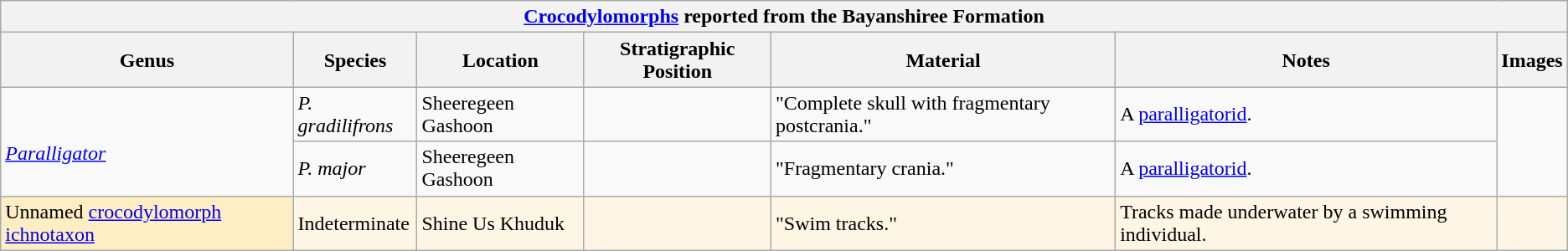<table class="wikitable" align="center">
<tr>
<th colspan="7" align="center"><strong><a href='#'>Crocodylomorphs</a> reported from the Bayanshiree Formation</strong></th>
</tr>
<tr>
<th>Genus</th>
<th>Species</th>
<th>Location</th>
<th>Stratigraphic Position</th>
<th>Material</th>
<th>Notes</th>
<th>Images</th>
</tr>
<tr>
<td rowspan="2"><br><em><a href='#'>Paralligator</a></em></td>
<td><em>P. gradilifrons</em></td>
<td>Sheeregeen Gashoon</td>
<td></td>
<td>"Complete skull with fragmentary postcrania."</td>
<td>A <a href='#'>paralligatorid</a>.</td>
<td rowspan = 2></td>
</tr>
<tr>
<td><em>P. major</em></td>
<td>Sheeregeen Gashoon</td>
<td></td>
<td>"Fragmentary crania."</td>
<td>A <a href='#'>paralligatorid</a>.</td>
</tr>
<tr>
<td style="background:#ffedc3;">Unnamed <a href='#'>crocodylomorph</a> <a href='#'>ichnotaxon</a></td>
<td style="background:#fef6e4;">Indeterminate</td>
<td style="background:#fef6e4;">Shine Us Khuduk</td>
<td style="background:#fef6e4;"></td>
<td style="background:#fef6e4;">"Swim tracks."</td>
<td style="background:#fef6e4;">Tracks made underwater by a swimming individual.</td>
<td style="background:#fef6e4;"></td>
</tr>
</table>
